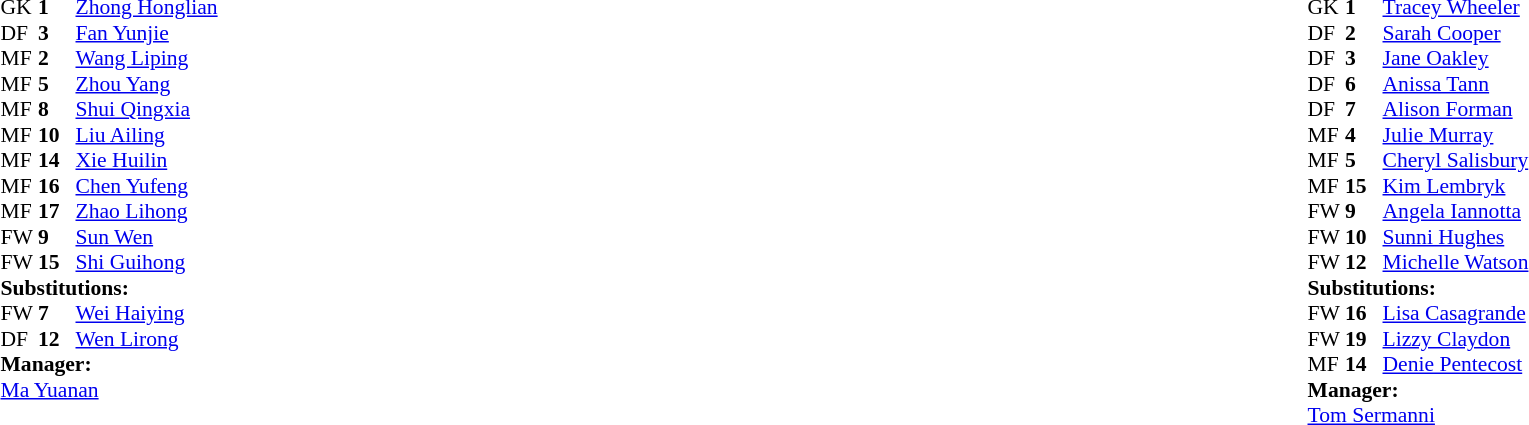<table width="100%">
<tr>
<td valign="top" width="40%"><br><table style="font-size:90%" cellspacing="0" cellpadding="0">
<tr>
<th width=25></th>
<th width=25></th>
</tr>
<tr>
<td>GK</td>
<td><strong>1</strong></td>
<td><a href='#'>Zhong Honglian</a></td>
</tr>
<tr>
<td>DF</td>
<td><strong>3</strong></td>
<td><a href='#'>Fan Yunjie</a></td>
</tr>
<tr>
<td>MF</td>
<td><strong>2</strong></td>
<td><a href='#'>Wang Liping</a></td>
</tr>
<tr>
<td>MF</td>
<td><strong>5</strong></td>
<td><a href='#'>Zhou Yang</a></td>
<td></td>
</tr>
<tr>
<td>MF</td>
<td><strong>8</strong></td>
<td><a href='#'>Shui Qingxia</a></td>
<td></td>
<td></td>
</tr>
<tr>
<td>MF</td>
<td><strong>10</strong></td>
<td><a href='#'>Liu Ailing</a></td>
</tr>
<tr>
<td>MF</td>
<td><strong>14</strong></td>
<td><a href='#'>Xie Huilin</a></td>
</tr>
<tr>
<td>MF</td>
<td><strong>16</strong></td>
<td><a href='#'>Chen Yufeng</a></td>
<td></td>
<td></td>
</tr>
<tr>
<td>MF</td>
<td><strong>17</strong></td>
<td><a href='#'>Zhao Lihong</a></td>
</tr>
<tr>
<td>FW</td>
<td><strong>9</strong></td>
<td><a href='#'>Sun Wen</a></td>
</tr>
<tr>
<td>FW</td>
<td><strong>15</strong></td>
<td><a href='#'>Shi Guihong</a></td>
</tr>
<tr>
<td colspan=3><strong>Substitutions:</strong></td>
</tr>
<tr>
<td>FW</td>
<td><strong>7</strong></td>
<td><a href='#'>Wei Haiying</a></td>
<td></td>
<td></td>
</tr>
<tr>
<td>DF</td>
<td><strong>12</strong></td>
<td><a href='#'>Wen Lirong</a></td>
<td></td>
<td></td>
</tr>
<tr>
<td colspan=3><strong>Manager:</strong></td>
</tr>
<tr>
<td colspan=3><a href='#'>Ma Yuanan</a></td>
</tr>
</table>
</td>
<td valign="top"></td>
<td valign="top" width="50%"><br><table style="font-size:90%; margin:auto" cellspacing="0" cellpadding="0">
<tr>
<th width=25></th>
<th width=25></th>
</tr>
<tr>
<td>GK</td>
<td><strong>1</strong></td>
<td><a href='#'>Tracey Wheeler</a></td>
</tr>
<tr>
<td>DF</td>
<td><strong>2</strong></td>
<td><a href='#'>Sarah Cooper</a></td>
</tr>
<tr>
<td>DF</td>
<td><strong>3</strong></td>
<td><a href='#'>Jane Oakley</a></td>
</tr>
<tr>
<td>DF</td>
<td><strong>6</strong></td>
<td><a href='#'>Anissa Tann</a></td>
</tr>
<tr>
<td>DF</td>
<td><strong>7</strong></td>
<td><a href='#'>Alison Forman</a></td>
</tr>
<tr>
<td>MF</td>
<td><strong>4</strong></td>
<td><a href='#'>Julie Murray</a></td>
<td></td>
<td></td>
</tr>
<tr>
<td>MF</td>
<td><strong>5</strong></td>
<td><a href='#'>Cheryl Salisbury</a></td>
<td></td>
<td></td>
</tr>
<tr>
<td>MF</td>
<td><strong>15</strong></td>
<td><a href='#'>Kim Lembryk</a></td>
<td></td>
<td></td>
</tr>
<tr>
<td>FW</td>
<td><strong>9</strong></td>
<td><a href='#'>Angela Iannotta</a></td>
</tr>
<tr>
<td>FW</td>
<td><strong>10</strong></td>
<td><a href='#'>Sunni Hughes</a></td>
</tr>
<tr>
<td>FW</td>
<td><strong>12</strong></td>
<td><a href='#'>Michelle Watson</a></td>
<td></td>
</tr>
<tr>
<td colspan=3><strong>Substitutions:</strong></td>
</tr>
<tr>
<td>FW</td>
<td><strong>16</strong></td>
<td><a href='#'>Lisa Casagrande</a></td>
<td></td>
<td></td>
</tr>
<tr>
<td>FW</td>
<td><strong>19</strong></td>
<td><a href='#'>Lizzy Claydon</a></td>
<td></td>
<td></td>
</tr>
<tr>
<td>MF</td>
<td><strong>14</strong></td>
<td><a href='#'>Denie Pentecost</a></td>
<td></td>
<td></td>
</tr>
<tr>
<td colspan=3><strong>Manager:</strong></td>
</tr>
<tr>
<td colspan=3> <a href='#'>Tom Sermanni</a></td>
</tr>
</table>
</td>
</tr>
</table>
